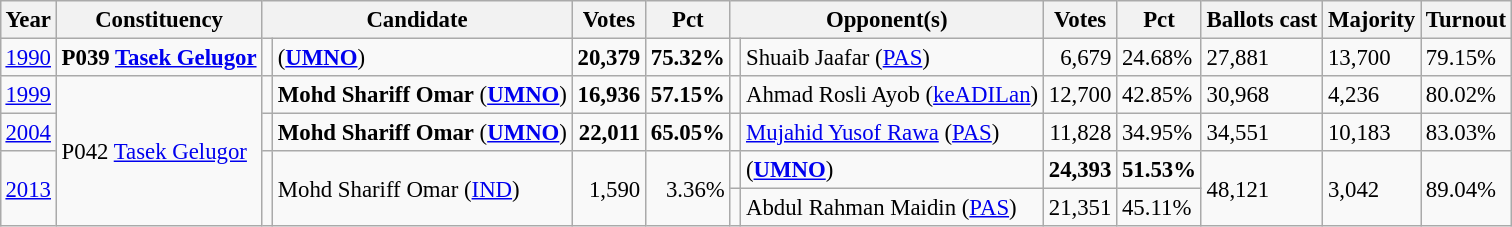<table class="wikitable" style="margin:0.5em ; font-size:95%">
<tr>
<th>Year</th>
<th>Constituency</th>
<th colspan=2>Candidate</th>
<th>Votes</th>
<th>Pct</th>
<th colspan=2>Opponent(s)</th>
<th>Votes</th>
<th>Pct</th>
<th>Ballots cast</th>
<th>Majority</th>
<th>Turnout</th>
</tr>
<tr>
<td><a href='#'>1990</a></td>
<td><strong>P039 <a href='#'>Tasek Gelugor</a></strong></td>
<td></td>
<td> (<a href='#'><strong>UMNO</strong></a>)</td>
<td align=right><strong>20,379</strong></td>
<td><strong>75.32%</strong></td>
<td></td>
<td>Shuaib Jaafar (<a href='#'>PAS</a>)</td>
<td align=right>6,679</td>
<td>24.68%</td>
<td>27,881</td>
<td>13,700</td>
<td>79.15%</td>
</tr>
<tr>
<td><a href='#'>1999</a></td>
<td rowspan=4>P042 <a href='#'>Tasek Gelugor</a></td>
<td></td>
<td><strong>Mohd Shariff Omar</strong> (<a href='#'><strong>UMNO</strong></a>)</td>
<td align=right><strong>16,936</strong></td>
<td><strong>57.15%</strong></td>
<td></td>
<td>Ahmad Rosli Ayob (<a href='#'>keADILan</a>)</td>
<td align=right>12,700</td>
<td>42.85%</td>
<td>30,968</td>
<td>4,236</td>
<td>80.02%</td>
</tr>
<tr>
<td><a href='#'>2004</a></td>
<td></td>
<td><strong>Mohd Shariff Omar</strong> (<a href='#'><strong>UMNO</strong></a>)</td>
<td align=right><strong>22,011</strong></td>
<td><strong>65.05%</strong></td>
<td></td>
<td><a href='#'>Mujahid Yusof Rawa</a> (<a href='#'>PAS</a>)</td>
<td align=right>11,828</td>
<td>34.95%</td>
<td>34,551</td>
<td>10,183</td>
<td>83.03%</td>
</tr>
<tr>
<td rowspan=2><a href='#'>2013</a></td>
<td rowspan=2 ></td>
<td rowspan=2>Mohd Shariff Omar (<a href='#'>IND</a>)</td>
<td rowspan=2 align=right>1,590</td>
<td rowspan=2 align=right>3.36%</td>
<td></td>
<td> (<a href='#'><strong>UMNO</strong></a>)</td>
<td align=right><strong>24,393</strong></td>
<td><strong>51.53%</strong></td>
<td rowspan=2>48,121</td>
<td rowspan=2>3,042</td>
<td rowspan=2>89.04%</td>
</tr>
<tr>
<td></td>
<td>Abdul Rahman Maidin (<a href='#'>PAS</a>)</td>
<td align=right>21,351</td>
<td>45.11%</td>
</tr>
</table>
